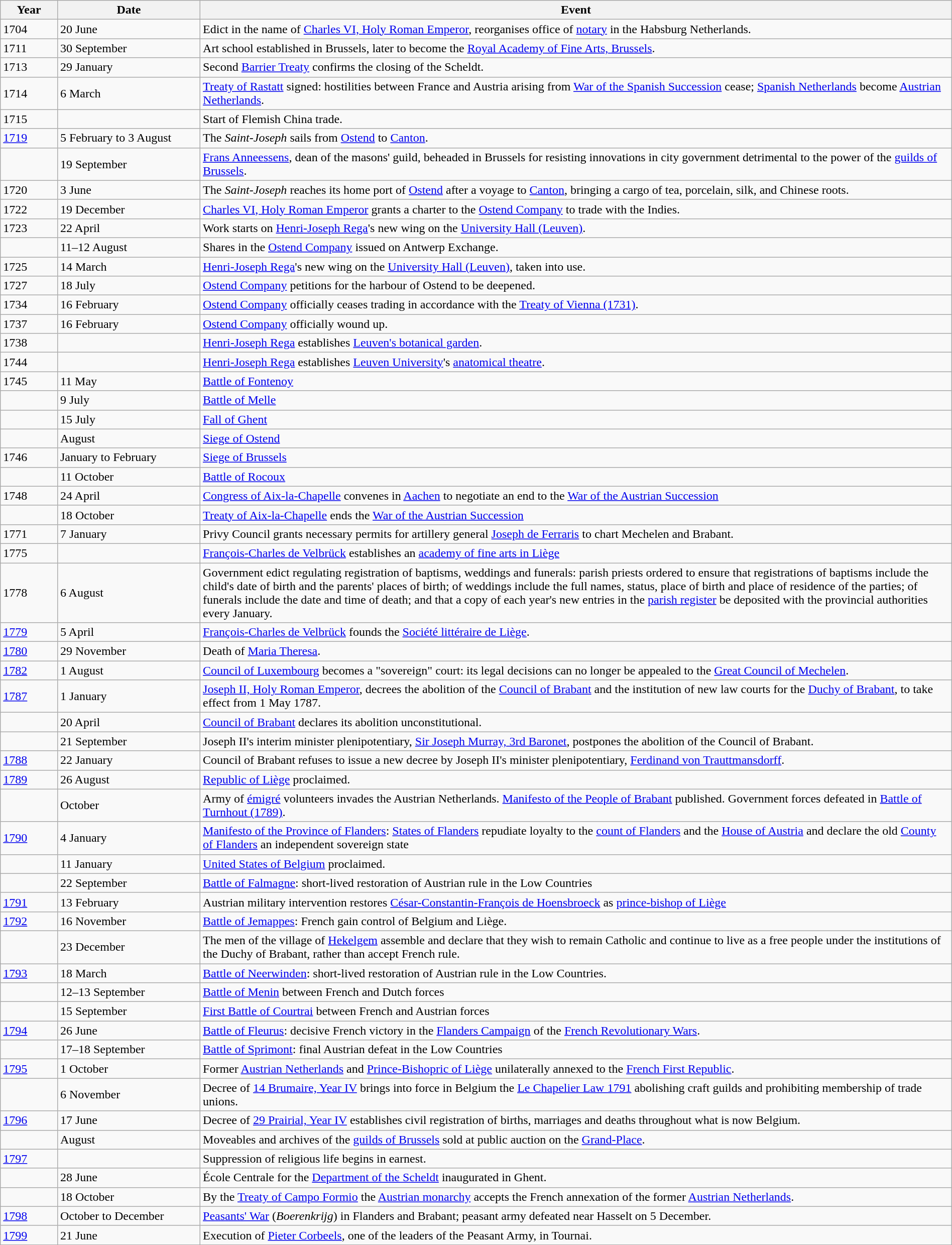<table class="wikitable" width="100%">
<tr>
<th style="width:6%">Year</th>
<th style="width:15%">Date</th>
<th>Event</th>
</tr>
<tr>
<td>1704</td>
<td>20 June</td>
<td>Edict in the name of <a href='#'>Charles VI, Holy Roman Emperor</a>, reorganises office of <a href='#'>notary</a> in the Habsburg Netherlands.</td>
</tr>
<tr>
<td>1711</td>
<td>30 September</td>
<td>Art school established in Brussels, later to become the <a href='#'>Royal Academy of Fine Arts, Brussels</a>.</td>
</tr>
<tr>
<td>1713</td>
<td>29 January</td>
<td>Second <a href='#'>Barrier Treaty</a> confirms the closing of the Scheldt.</td>
</tr>
<tr>
<td>1714</td>
<td>6 March</td>
<td><a href='#'>Treaty of Rastatt</a> signed: hostilities between France and Austria arising from <a href='#'>War of the Spanish Succession</a> cease; <a href='#'>Spanish Netherlands</a> become <a href='#'>Austrian Netherlands</a>.</td>
</tr>
<tr>
<td>1715</td>
<td></td>
<td>Start of Flemish China trade.</td>
</tr>
<tr>
<td><a href='#'>1719</a></td>
<td>5 February to 3 August</td>
<td>The <em>Saint-Joseph</em> sails from <a href='#'>Ostend</a> to <a href='#'>Canton</a>.</td>
</tr>
<tr>
<td></td>
<td>19 September</td>
<td><a href='#'>Frans Anneessens</a>, dean of the masons' guild, beheaded in Brussels for resisting innovations in city government detrimental to the power of the <a href='#'>guilds of Brussels</a>.</td>
</tr>
<tr>
<td>1720</td>
<td>3 June</td>
<td>The <em>Saint-Joseph</em> reaches its home port of <a href='#'>Ostend</a> after a voyage to <a href='#'>Canton</a>, bringing a cargo of tea, porcelain, silk, and Chinese roots.</td>
</tr>
<tr>
<td>1722</td>
<td>19 December</td>
<td><a href='#'>Charles VI, Holy Roman Emperor</a> grants a charter to the <a href='#'>Ostend Company</a> to trade with the Indies.</td>
</tr>
<tr>
<td>1723</td>
<td>22 April</td>
<td>Work starts on <a href='#'>Henri-Joseph Rega</a>'s new wing on the <a href='#'>University Hall (Leuven)</a>.</td>
</tr>
<tr>
<td></td>
<td>11–12 August</td>
<td>Shares in the <a href='#'>Ostend Company</a> issued on Antwerp Exchange.</td>
</tr>
<tr>
<td>1725</td>
<td>14 March</td>
<td><a href='#'>Henri-Joseph Rega</a>'s new wing on the <a href='#'>University Hall (Leuven)</a>, taken into use.</td>
</tr>
<tr>
<td>1727</td>
<td>18 July</td>
<td><a href='#'>Ostend Company</a> petitions for the harbour of Ostend to be deepened.</td>
</tr>
<tr>
<td>1734</td>
<td>16 February</td>
<td><a href='#'>Ostend Company</a> officially ceases trading in accordance with the <a href='#'>Treaty of Vienna (1731)</a>.</td>
</tr>
<tr>
<td>1737</td>
<td>16 February</td>
<td><a href='#'>Ostend Company</a> officially wound up.</td>
</tr>
<tr>
<td>1738</td>
<td></td>
<td><a href='#'>Henri-Joseph Rega</a> establishes <a href='#'>Leuven's botanical garden</a>.</td>
</tr>
<tr>
<td>1744</td>
<td></td>
<td><a href='#'>Henri-Joseph Rega</a> establishes <a href='#'>Leuven University</a>'s <a href='#'>anatomical theatre</a>.</td>
</tr>
<tr>
<td>1745</td>
<td>11 May</td>
<td><a href='#'>Battle of Fontenoy</a></td>
</tr>
<tr>
<td></td>
<td>9 July</td>
<td><a href='#'>Battle of Melle</a></td>
</tr>
<tr>
<td></td>
<td>15 July</td>
<td><a href='#'>Fall of Ghent</a></td>
</tr>
<tr>
<td></td>
<td>August</td>
<td><a href='#'>Siege of Ostend</a></td>
</tr>
<tr>
<td>1746</td>
<td>January to February</td>
<td><a href='#'>Siege of Brussels</a></td>
</tr>
<tr>
<td></td>
<td>11 October</td>
<td><a href='#'>Battle of Rocoux</a></td>
</tr>
<tr>
<td>1748</td>
<td>24 April</td>
<td><a href='#'>Congress of Aix-la-Chapelle</a> convenes in <a href='#'>Aachen</a> to negotiate an end to the <a href='#'>War of the Austrian Succession</a></td>
</tr>
<tr>
<td></td>
<td>18 October</td>
<td><a href='#'>Treaty of Aix-la-Chapelle</a> ends the <a href='#'>War of the Austrian Succession</a></td>
</tr>
<tr>
<td>1771</td>
<td>7 January</td>
<td>Privy Council grants necessary permits for artillery general <a href='#'>Joseph de Ferraris</a> to chart Mechelen and Brabant.</td>
</tr>
<tr>
<td>1775</td>
<td></td>
<td><a href='#'>François-Charles de Velbrück</a> establishes an <a href='#'>academy of fine arts in Liège</a></td>
</tr>
<tr>
<td>1778</td>
<td>6 August</td>
<td>Government edict regulating registration of baptisms, weddings and funerals: parish priests ordered to ensure that registrations of baptisms include the child's date of birth and the parents' places of birth; of weddings include the full names, status, place of birth and place of residence of the parties; of funerals include the date and time of death; and that a copy of each year's new entries in the <a href='#'>parish register</a> be deposited with the provincial authorities every January.</td>
</tr>
<tr>
<td><a href='#'>1779</a></td>
<td>5 April</td>
<td><a href='#'>François-Charles de Velbrück</a> founds the <a href='#'>Société littéraire de Liège</a>.</td>
</tr>
<tr>
<td><a href='#'>1780</a></td>
<td>29 November</td>
<td>Death of <a href='#'>Maria Theresa</a>.</td>
</tr>
<tr>
<td><a href='#'>1782</a></td>
<td>1 August</td>
<td><a href='#'>Council of Luxembourg</a> becomes a "sovereign" court: its legal decisions can no longer be appealed to the <a href='#'>Great Council of Mechelen</a>.</td>
</tr>
<tr>
<td><a href='#'>1787</a></td>
<td>1 January</td>
<td><a href='#'>Joseph II, Holy Roman Emperor</a>, decrees the abolition of the <a href='#'>Council of Brabant</a> and the institution of new law courts for the <a href='#'>Duchy of Brabant</a>, to take effect from 1 May 1787.</td>
</tr>
<tr>
<td></td>
<td>20 April</td>
<td><a href='#'>Council of Brabant</a> declares its abolition unconstitutional.</td>
</tr>
<tr>
<td></td>
<td>21 September</td>
<td>Joseph II's interim minister plenipotentiary, <a href='#'>Sir Joseph Murray, 3rd Baronet</a>, postpones the abolition of the Council of Brabant.</td>
</tr>
<tr>
<td><a href='#'>1788</a></td>
<td>22 January</td>
<td>Council of Brabant refuses to issue a new decree by Joseph II's minister plenipotentiary, <a href='#'>Ferdinand von Trauttmansdorff</a>.</td>
</tr>
<tr>
<td><a href='#'>1789</a></td>
<td>26 August</td>
<td><a href='#'>Republic of Liège</a> proclaimed.</td>
</tr>
<tr>
<td></td>
<td>October</td>
<td>Army of <a href='#'>émigré</a> volunteers invades the Austrian Netherlands. <a href='#'>Manifesto of the People of Brabant</a> published. Government forces defeated in <a href='#'>Battle of Turnhout (1789)</a>.</td>
</tr>
<tr>
<td><a href='#'>1790</a></td>
<td>4 January</td>
<td><a href='#'>Manifesto of the Province of Flanders</a>: <a href='#'>States of Flanders</a> repudiate loyalty to the <a href='#'>count of Flanders</a> and the <a href='#'>House of Austria</a> and declare the old <a href='#'>County of Flanders</a> an independent sovereign state</td>
</tr>
<tr>
<td></td>
<td>11 January</td>
<td><a href='#'>United States of Belgium</a> proclaimed.</td>
</tr>
<tr>
<td></td>
<td>22 September</td>
<td><a href='#'>Battle of Falmagne</a>: short-lived restoration of Austrian rule in the Low Countries</td>
</tr>
<tr>
<td><a href='#'>1791</a></td>
<td>13 February</td>
<td>Austrian military intervention restores <a href='#'>César-Constantin-François de Hoensbroeck</a> as <a href='#'>prince-bishop of Liège</a></td>
</tr>
<tr>
<td><a href='#'>1792</a></td>
<td>16 November</td>
<td><a href='#'>Battle of Jemappes</a>: French gain control of Belgium and Liège.</td>
</tr>
<tr>
<td></td>
<td>23 December</td>
<td>The men of the village of <a href='#'>Hekelgem</a> assemble and declare that they wish to remain Catholic and continue to live as a free people under the institutions of the Duchy of Brabant, rather than accept French rule.</td>
</tr>
<tr>
<td><a href='#'>1793</a></td>
<td>18 March</td>
<td><a href='#'>Battle of Neerwinden</a>: short-lived restoration of Austrian rule in the Low Countries.</td>
</tr>
<tr>
<td></td>
<td>12–13 September</td>
<td><a href='#'>Battle of Menin</a> between French and Dutch forces</td>
</tr>
<tr>
<td></td>
<td>15 September</td>
<td><a href='#'>First Battle of Courtrai</a> between French and Austrian forces</td>
</tr>
<tr>
<td><a href='#'>1794</a></td>
<td>26 June</td>
<td><a href='#'>Battle of Fleurus</a>: decisive French victory in the <a href='#'>Flanders Campaign</a> of the <a href='#'>French Revolutionary Wars</a>.</td>
</tr>
<tr>
<td></td>
<td>17–18 September</td>
<td><a href='#'>Battle of Sprimont</a>: final Austrian defeat in the Low Countries</td>
</tr>
<tr>
<td><a href='#'>1795</a></td>
<td>1 October</td>
<td>Former <a href='#'>Austrian Netherlands</a> and <a href='#'>Prince-Bishopric of Liège</a> unilaterally annexed to the <a href='#'>French First Republic</a>.</td>
</tr>
<tr>
<td></td>
<td>6 November</td>
<td>Decree of <a href='#'>14 Brumaire, Year IV</a> brings into force in Belgium the <a href='#'>Le Chapelier Law 1791</a> abolishing craft guilds and prohibiting membership of trade unions.</td>
</tr>
<tr>
<td><a href='#'>1796</a></td>
<td>17 June</td>
<td>Decree of <a href='#'>29 Prairial, Year IV</a> establishes civil registration of births, marriages and deaths throughout what is now Belgium.</td>
</tr>
<tr>
<td></td>
<td>August</td>
<td>Moveables and archives of the <a href='#'>guilds of Brussels</a> sold at public auction on the <a href='#'>Grand-Place</a>.</td>
</tr>
<tr>
<td><a href='#'>1797</a></td>
<td></td>
<td>Suppression of religious life begins in earnest.</td>
</tr>
<tr>
<td></td>
<td>28 June</td>
<td>École Centrale for the <a href='#'>Department of the Scheldt</a> inaugurated in Ghent.</td>
</tr>
<tr>
<td></td>
<td>18 October</td>
<td>By the <a href='#'>Treaty of Campo Formio</a> the <a href='#'>Austrian monarchy</a> accepts the French annexation of the former <a href='#'>Austrian Netherlands</a>.</td>
</tr>
<tr>
<td><a href='#'>1798</a></td>
<td>October to December</td>
<td><a href='#'>Peasants' War</a> (<em>Boerenkrijg</em>) in Flanders and Brabant; peasant army defeated near Hasselt on 5 December.</td>
</tr>
<tr>
<td><a href='#'>1799</a></td>
<td>21 June</td>
<td>Execution of <a href='#'>Pieter Corbeels</a>, one of the leaders of the Peasant Army, in Tournai.</td>
</tr>
<tr>
</tr>
</table>
